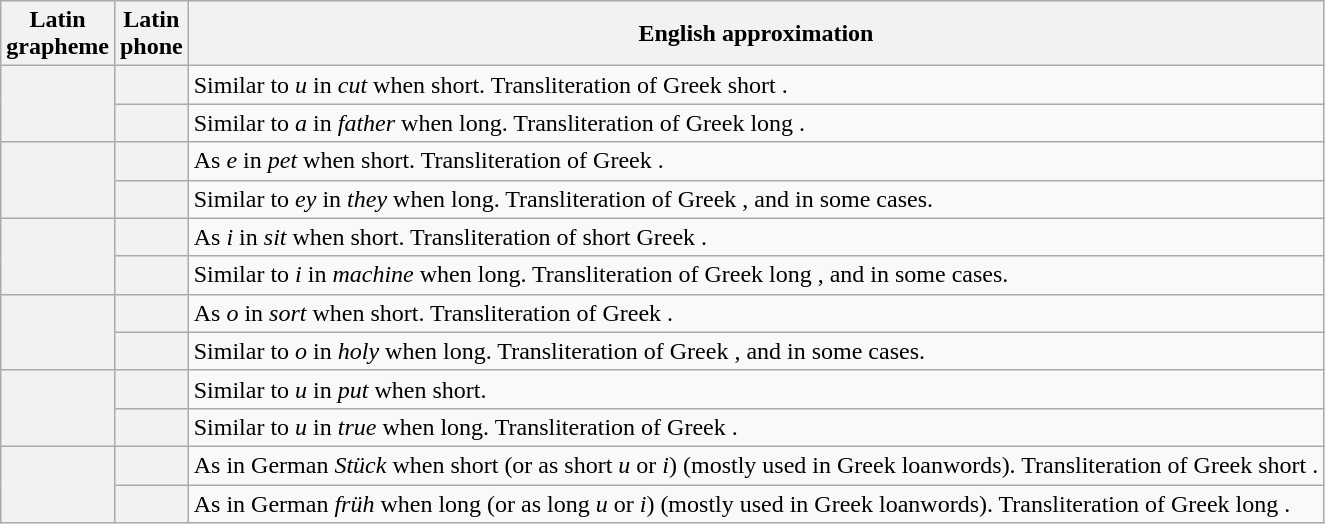<table class=wikitable>
<tr>
<th>Latin<br>grapheme</th>
<th>Latin<br>phone</th>
<th>English approximation</th>
</tr>
<tr>
<th rowspan="2"></th>
<th></th>
<td>Similar to <em>u</em> in <em>cut</em> when short. Transliteration of Greek short .</td>
</tr>
<tr>
<th></th>
<td>Similar to <em>a</em> in <em>father</em> when long. Transliteration of Greek long .</td>
</tr>
<tr>
<th rowspan="2"></th>
<th></th>
<td>As <em>e</em> in <em>pet</em> when short. Transliteration of Greek .</td>
</tr>
<tr>
<th></th>
<td>Similar to <em>ey</em> in <em>they</em> when long. Transliteration of Greek , and  in some cases.</td>
</tr>
<tr>
<th rowspan="2"></th>
<th></th>
<td>As <em>i</em> in <em>sit</em> when short. Transliteration of short Greek .</td>
</tr>
<tr>
<th></th>
<td>Similar to <em>i</em> in <em>machine</em> when long. Transliteration of Greek long , and  in some cases.</td>
</tr>
<tr>
<th rowspan="2"></th>
<th></th>
<td>As <em>o</em> in <em>sort</em> when short. Transliteration of Greek .</td>
</tr>
<tr>
<th></th>
<td>Similar to <em>o</em> in <em>holy</em> when long. Transliteration of Greek , and  in some cases.</td>
</tr>
<tr>
<th rowspan="2"></th>
<th></th>
<td>Similar to <em>u</em> in <em>put</em> when short.</td>
</tr>
<tr>
<th></th>
<td>Similar to <em>u</em> in <em>true</em> when long. Transliteration of Greek .</td>
</tr>
<tr>
<th rowspan="2"></th>
<th></th>
<td>As in German <em>Stück</em> when short (or as short <em>u</em> or <em>i</em>) (mostly used in Greek loanwords). Transliteration of Greek short .</td>
</tr>
<tr>
<th></th>
<td>As in German <em>früh</em> when long (or as long <em>u</em> or <em>i</em>) (mostly used in Greek loanwords). Transliteration of Greek long .</td>
</tr>
</table>
